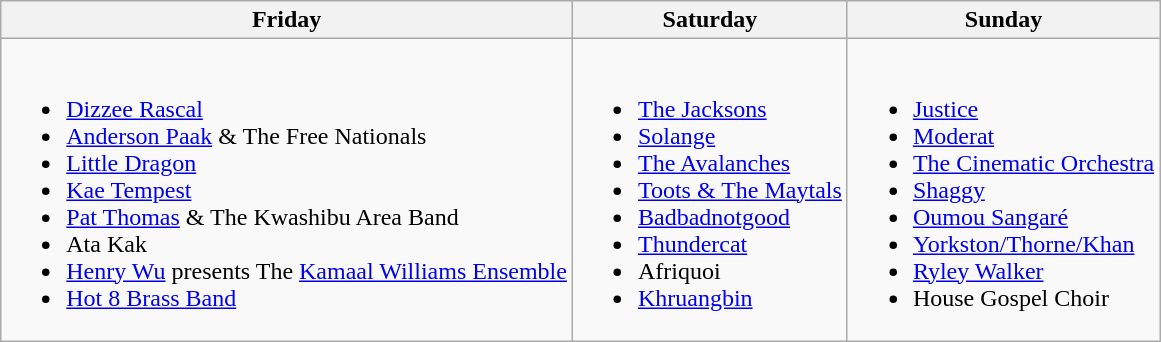<table class="wikitable">
<tr>
<th>Friday</th>
<th>Saturday</th>
<th>Sunday</th>
</tr>
<tr valign="top">
<td><br><ul><li><a href='#'>Dizzee Rascal</a></li><li><a href='#'>Anderson Paak</a> & The Free Nationals</li><li><a href='#'>Little Dragon</a></li><li><a href='#'>Kae Tempest</a></li><li><a href='#'>Pat Thomas</a> & The Kwashibu Area Band</li><li>Ata Kak</li><li><a href='#'>Henry Wu</a> presents The <a href='#'>Kamaal Williams Ensemble</a></li><li><a href='#'>Hot 8 Brass Band</a></li></ul></td>
<td><br><ul><li><a href='#'>The Jacksons</a></li><li><a href='#'>Solange</a></li><li><a href='#'>The Avalanches</a></li><li><a href='#'>Toots & The Maytals</a></li><li><a href='#'>Badbadnotgood</a></li><li><a href='#'>Thundercat</a></li><li>Afriquoi</li><li><a href='#'>Khruangbin</a></li></ul></td>
<td><br><ul><li><a href='#'>Justice</a></li><li><a href='#'>Moderat</a></li><li><a href='#'>The Cinematic Orchestra</a></li><li><a href='#'>Shaggy</a></li><li><a href='#'>Oumou Sangaré</a></li><li><a href='#'>Yorkston/Thorne/Khan</a></li><li><a href='#'>Ryley Walker</a></li><li>House Gospel Choir</li></ul></td>
</tr>
</table>
